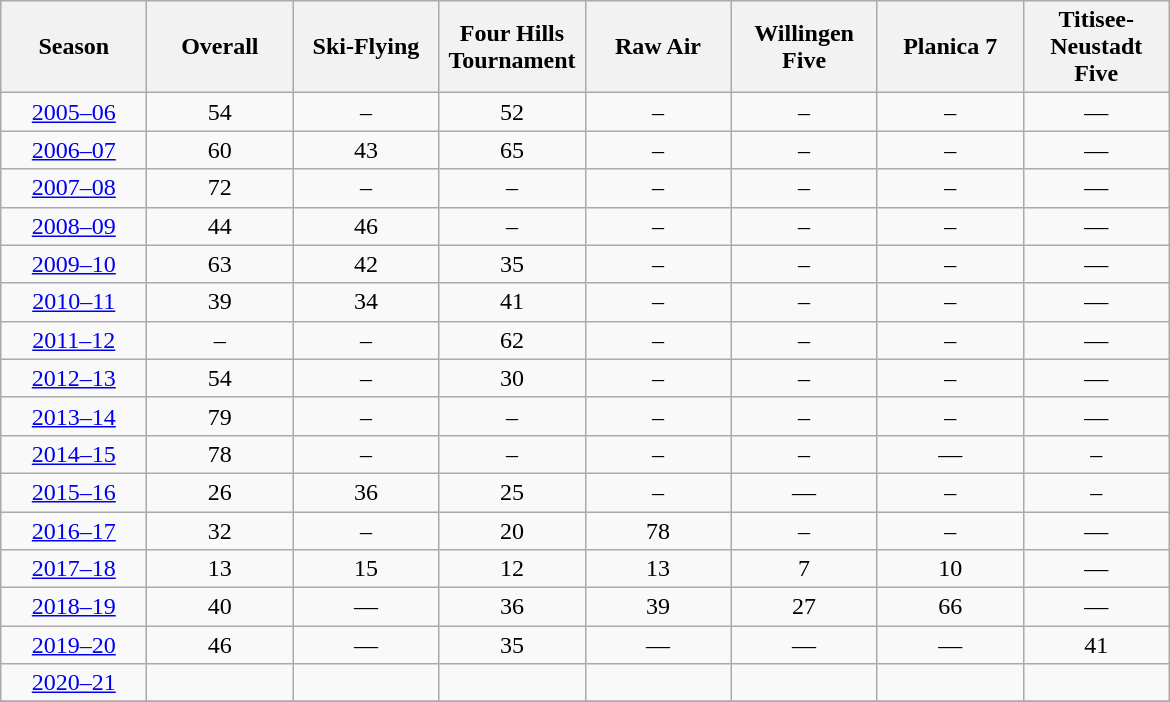<table class="wikitable">
<tr class="hintergrundfarbe5">
<th width="90">Season</th>
<th width="90">Overall</th>
<th width="90">Ski-Flying</th>
<th width="90">Four Hills<br>Tournament</th>
<th width="90">Raw Air</th>
<th width="90">Willingen Five</th>
<th width="90">Planica 7</th>
<th width="90">Titisee-Neustadt Five</th>
</tr>
<tr>
<td align=center><a href='#'>2005–06</a></td>
<td align=center>54</td>
<td align=center>–</td>
<td align=center>52</td>
<td align=center>–</td>
<td align=center>–</td>
<td align=center>–</td>
<td align=center>—</td>
</tr>
<tr>
<td align=center><a href='#'>2006–07</a></td>
<td align=center>60</td>
<td align=center>43</td>
<td align=center>65</td>
<td align=center>–</td>
<td align=center>–</td>
<td align=center>–</td>
<td align=center>—</td>
</tr>
<tr>
<td align=center><a href='#'>2007–08</a></td>
<td align=center>72</td>
<td align=center>–</td>
<td align=center>–</td>
<td align=center>–</td>
<td align=center>–</td>
<td align=center>–</td>
<td align=center>—</td>
</tr>
<tr>
<td align=center><a href='#'>2008–09</a></td>
<td align=center>44</td>
<td align=center>46</td>
<td align=center>–</td>
<td align=center>–</td>
<td align=center>–</td>
<td align=center>–</td>
<td align=center>—</td>
</tr>
<tr>
<td align=center><a href='#'>2009–10</a></td>
<td align=center>63</td>
<td align=center>42</td>
<td align=center>35</td>
<td align=center>–</td>
<td align=center>–</td>
<td align=center>–</td>
<td align=center>—</td>
</tr>
<tr>
<td align=center><a href='#'>2010–11</a></td>
<td align=center>39</td>
<td align=center>34</td>
<td align=center>41</td>
<td align=center>–</td>
<td align=center>–</td>
<td align=center>–</td>
<td align=center>—</td>
</tr>
<tr>
<td align=center><a href='#'>2011–12</a></td>
<td align=center>–</td>
<td align=center>–</td>
<td align=center>62</td>
<td align=center>–</td>
<td align=center>–</td>
<td align=center>–</td>
<td align=center>—</td>
</tr>
<tr>
<td align=center><a href='#'>2012–13</a></td>
<td align=center>54</td>
<td align=center>–</td>
<td align=center>30</td>
<td align=center>–</td>
<td align=center>–</td>
<td align=center>–</td>
<td align=center>—</td>
</tr>
<tr>
<td align=center><a href='#'>2013–14</a></td>
<td align=center>79</td>
<td align=center>–</td>
<td align=center>–</td>
<td align=center>–</td>
<td align=center>–</td>
<td align=center>–</td>
<td align=center>—</td>
</tr>
<tr>
<td align=center><a href='#'>2014–15</a></td>
<td align=center>78</td>
<td align=center>–</td>
<td align=center>–</td>
<td align=center>–</td>
<td align=center>–</td>
<td align=center>—</td>
<td align=center>–</td>
</tr>
<tr>
<td align=center><a href='#'>2015–16</a></td>
<td align=center>26</td>
<td align=center>36</td>
<td align=center>25</td>
<td align=center>–</td>
<td align=center>—</td>
<td align=center>–</td>
<td align=center>–</td>
</tr>
<tr>
<td align=center><a href='#'>2016–17</a></td>
<td align=center>32</td>
<td align=center>–</td>
<td align=center>20</td>
<td align=center>78</td>
<td align=center>–</td>
<td align=center>–</td>
<td align=center>—</td>
</tr>
<tr>
<td align=center><a href='#'>2017–18</a></td>
<td align=center>13</td>
<td align=center>15</td>
<td align=center>12</td>
<td align=center>13</td>
<td align=center>7</td>
<td align=center>10</td>
<td align=center>—</td>
</tr>
<tr>
<td align=center><a href='#'>2018–19</a></td>
<td align=center>40</td>
<td align=center>—</td>
<td align=center>36</td>
<td align=center>39</td>
<td align=center>27</td>
<td align=center>66</td>
<td align=center>—</td>
</tr>
<tr>
<td align=center><a href='#'>2019–20</a></td>
<td align=center>46</td>
<td align=center>—</td>
<td align=center>35</td>
<td align=center>—</td>
<td align=center>—</td>
<td align=center>—</td>
<td align=center>41</td>
</tr>
<tr>
<td align=center><a href='#'>2020–21</a></td>
<td align=center></td>
<td align=center></td>
<td align=center></td>
<td align=center></td>
<td align=center></td>
<td align=center></td>
<td align=center></td>
</tr>
<tr>
</tr>
</table>
